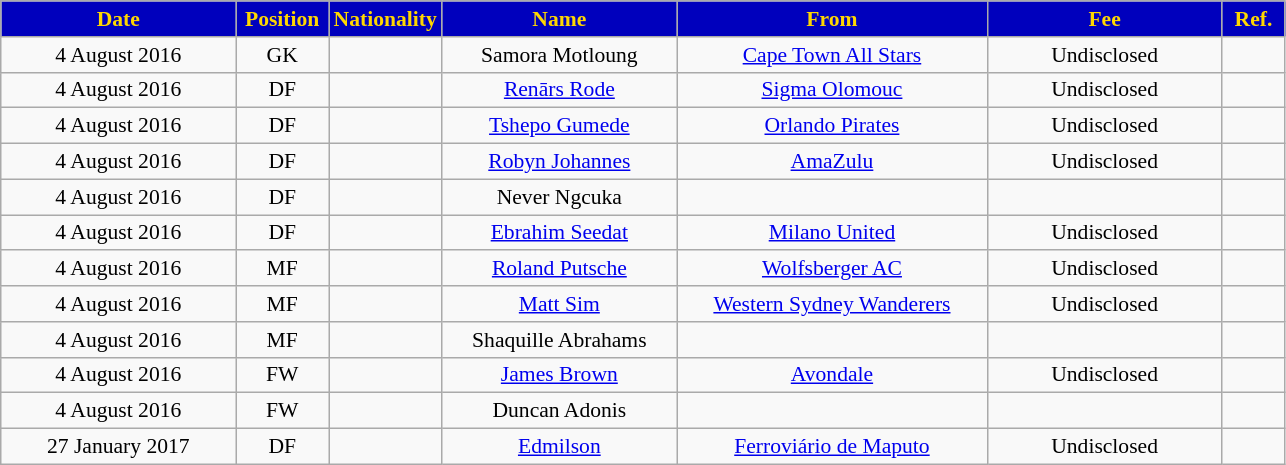<table class="wikitable"  style="text-align:center; font-size:90%; ">
<tr>
<th style="background:#0000BD; color:gold; width:150px;">Date</th>
<th style="background:#0000BD; color:gold; width:55px;">Position</th>
<th style="background:#0000BD; color:gold; width:505x;">Nationality</th>
<th style="background:#0000BD; color:gold; width:150px;">Name</th>
<th style="background:#0000BD; color:gold; width:200px;">From</th>
<th style="background:#0000BD; color:gold; width:150px;">Fee</th>
<th style="background:#0000BD; color:gold; width:35px;">Ref.</th>
</tr>
<tr>
<td>4 August 2016</td>
<td>GK</td>
<td></td>
<td>Samora Motloung</td>
<td><a href='#'>Cape Town All Stars</a></td>
<td>Undisclosed</td>
<td></td>
</tr>
<tr>
<td>4 August 2016</td>
<td>DF</td>
<td></td>
<td><a href='#'>Renārs Rode</a></td>
<td><a href='#'>Sigma Olomouc</a></td>
<td>Undisclosed</td>
<td></td>
</tr>
<tr>
<td>4 August 2016</td>
<td>DF</td>
<td></td>
<td><a href='#'>Tshepo Gumede</a></td>
<td><a href='#'>Orlando Pirates</a></td>
<td>Undisclosed</td>
<td></td>
</tr>
<tr>
<td>4 August 2016</td>
<td>DF</td>
<td></td>
<td><a href='#'>Robyn Johannes</a></td>
<td><a href='#'>AmaZulu</a></td>
<td>Undisclosed</td>
<td></td>
</tr>
<tr>
<td>4 August 2016</td>
<td>DF</td>
<td></td>
<td>Never Ngcuka</td>
<td></td>
<td></td>
<td></td>
</tr>
<tr>
<td>4 August 2016</td>
<td>DF</td>
<td></td>
<td><a href='#'>Ebrahim Seedat</a></td>
<td><a href='#'>Milano United</a></td>
<td>Undisclosed</td>
<td></td>
</tr>
<tr>
<td>4 August 2016</td>
<td>MF</td>
<td></td>
<td><a href='#'>Roland Putsche</a></td>
<td><a href='#'>Wolfsberger AC</a></td>
<td>Undisclosed</td>
<td></td>
</tr>
<tr>
<td>4 August 2016</td>
<td>MF</td>
<td></td>
<td><a href='#'>Matt Sim</a></td>
<td><a href='#'>Western Sydney Wanderers</a></td>
<td>Undisclosed</td>
<td></td>
</tr>
<tr>
<td>4 August 2016</td>
<td>MF</td>
<td></td>
<td>Shaquille Abrahams</td>
<td></td>
<td></td>
<td></td>
</tr>
<tr>
<td>4 August 2016</td>
<td>FW</td>
<td></td>
<td><a href='#'>James Brown</a></td>
<td><a href='#'>Avondale</a></td>
<td>Undisclosed</td>
<td></td>
</tr>
<tr>
<td>4 August 2016</td>
<td>FW</td>
<td></td>
<td>Duncan Adonis</td>
<td></td>
<td></td>
<td></td>
</tr>
<tr>
<td>27 January 2017</td>
<td>DF</td>
<td></td>
<td><a href='#'>Edmilson</a></td>
<td><a href='#'>Ferroviário de Maputo</a></td>
<td>Undisclosed</td>
<td></td>
</tr>
</table>
